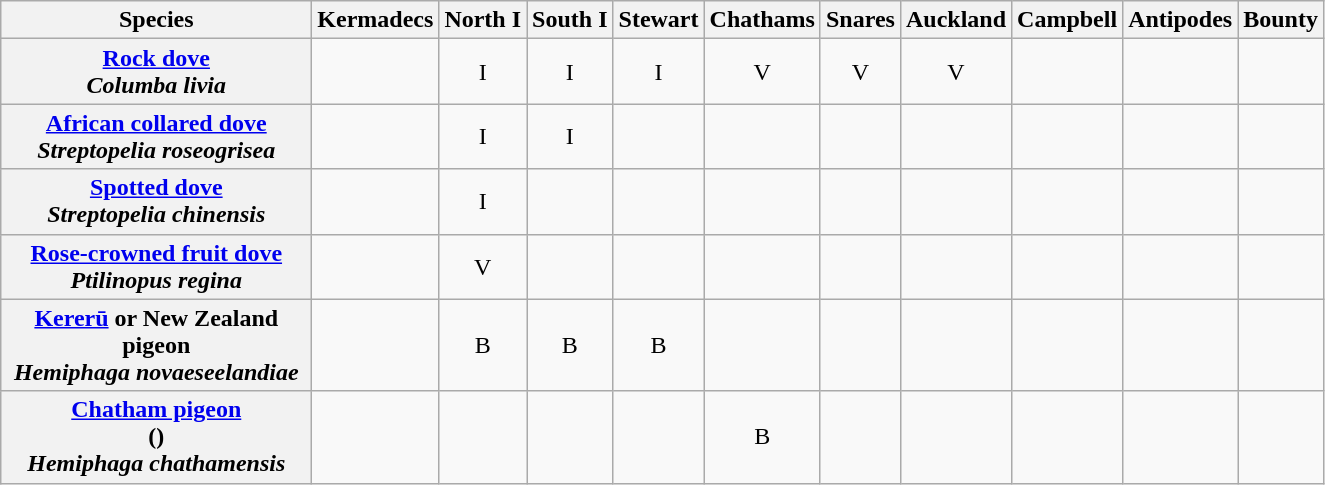<table class="wikitable" style="text-align:center">
<tr>
<th width="200">Species</th>
<th>Kermadecs</th>
<th>North I</th>
<th>South I</th>
<th>Stewart</th>
<th>Chathams</th>
<th>Snares</th>
<th>Auckland</th>
<th>Campbell</th>
<th>Antipodes</th>
<th>Bounty</th>
</tr>
<tr>
<th><a href='#'>Rock dove</a><br><em>Columba livia</em></th>
<td></td>
<td>I</td>
<td>I</td>
<td>I</td>
<td>V</td>
<td>V</td>
<td>V</td>
<td></td>
<td></td>
<td></td>
</tr>
<tr>
<th><a href='#'>African collared dove</a><br><em>Streptopelia roseogrisea</em></th>
<td></td>
<td>I</td>
<td>I</td>
<td></td>
<td></td>
<td></td>
<td></td>
<td></td>
<td></td>
<td></td>
</tr>
<tr>
<th><a href='#'>Spotted dove</a><br><em>Streptopelia chinensis</em></th>
<td></td>
<td>I</td>
<td></td>
<td></td>
<td></td>
<td></td>
<td></td>
<td></td>
<td></td>
<td></td>
</tr>
<tr>
<th><a href='#'>Rose-crowned fruit dove</a><br><em>Ptilinopus regina</em></th>
<td></td>
<td>V</td>
<td></td>
<td></td>
<td></td>
<td></td>
<td></td>
<td></td>
<td></td>
<td></td>
</tr>
<tr>
<th><a href='#'>Kererū</a> or New Zealand pigeon<br><em>Hemiphaga novaeseelandiae</em></th>
<td></td>
<td>B</td>
<td>B</td>
<td>B</td>
<td></td>
<td></td>
<td></td>
<td></td>
<td></td>
<td></td>
</tr>
<tr>
<th><a href='#'>Chatham pigeon</a><br>()<br><em>Hemiphaga chathamensis</em></th>
<td></td>
<td></td>
<td></td>
<td></td>
<td>B</td>
<td></td>
<td></td>
<td></td>
<td></td>
<td></td>
</tr>
</table>
